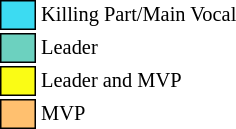<table class="toccolours" style="white-space: nowrap; font-size: 85%">
<tr>
<td style="background:#3cdbf2; border: 1px solid black">      </td>
<td>Killing Part/Main Vocal</td>
</tr>
<tr>
<td style="background:#6CD1BF; border: 1px solid black">      </td>
<td>Leader</td>
</tr>
<tr>
<td style="background:#fafc15; border: 1px solid black">      </td>
<td>Leader and MVP</td>
</tr>
<tr>
<td style="background:#FFC06F; border: 1px solid black">      </td>
<td>MVP</td>
</tr>
</table>
